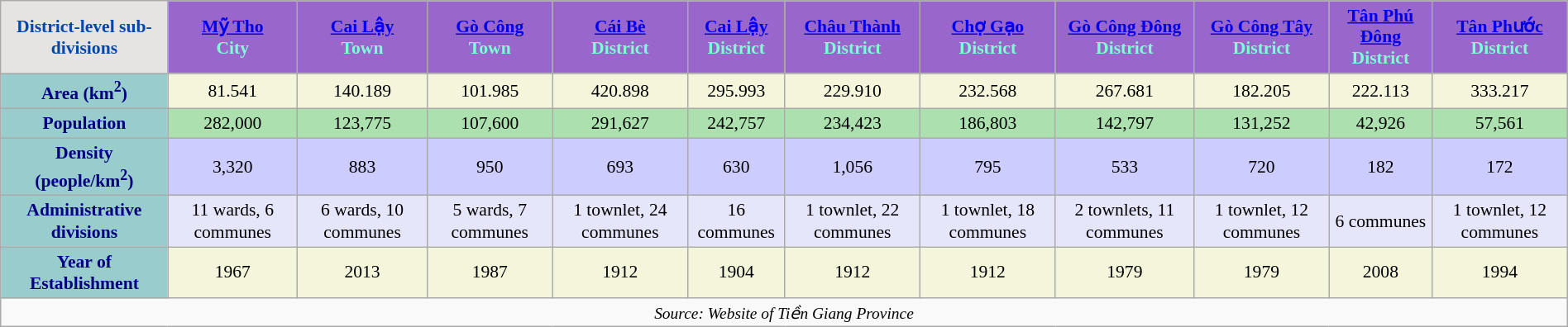<table class="wikitable" style="font-size:90%; width:100%; border:0; text-align: center; line-height:120%;">
<tr>
<th style="background:#e5e4e2; color:#0047ab; height:17px; ">District-level sub-divisions</th>
<th style="background: #96c; color:#7fffd4;"><a href='#'>Mỹ Tho</a> <br> City</th>
<th style="background: #96c; color:#7fffd4;"><a href='#'>Cai Lậy</a> <br> Town</th>
<th style="background: #96c; color:#7fffd4;"><a href='#'>Gò Công</a> <br> Town</th>
<th style="background: #96c; color:#7fffd4;"><a href='#'>Cái Bè</a> <br> District</th>
<th style="background: #96c; color:#7fffd4;"><a href='#'>Cai Lậy</a> <br> District</th>
<th style="background: #96c; color:#7fffd4;"><a href='#'>Châu Thành</a> <br> District</th>
<th style="background: #96c; color:#7fffd4;"><a href='#'>Chợ Gạo</a> <br> District</th>
<th style="background: #96c; color:#7fffd4;"><a href='#'>Gò Công Đông</a> <br> District</th>
<th style="background: #96c; color:#7fffd4;"><a href='#'>Gò Công Tây</a> <br> District</th>
<th style="background: #96c; color:#7fffd4;"><a href='#'>Tân Phú Đông</a> <br> District</th>
<th style="background: #96c; color:#7fffd4;"><a href='#'>Tân Phước</a> <br> District</th>
</tr>
<tr>
<th style="background:#9cc; color:navy; ">Area (km<sup>2</sup>)</th>
<td style="background: beige; color:#000;">81.541</td>
<td style="background: beige; color:#000;">140.189</td>
<td style="background: beige; color:#000;">101.985</td>
<td style="background: beige; color:#000;">420.898</td>
<td style="background: beige; color:#000;">295.993</td>
<td style="background: beige; color:#000;">229.910</td>
<td style="background: beige; color:#000;">232.568</td>
<td style="background: beige; color:#000;">267.681</td>
<td style="background: beige; color:#000;">182.205</td>
<td style="background: beige; color:#000;">222.113</td>
<td style="background: beige; color:#000;">333.217</td>
</tr>
<tr>
<th style="background:#9cc; color:navy; height:16px; ">Population</th>
<td style="background: #ACE1AF; color: black; ">282,000</td>
<td style="background: #ACE1AF; color: black; ">123,775</td>
<td style="background: #ACE1AF; color: black; ">107,600</td>
<td style="background: #ACE1AF; color: black; ">291,627</td>
<td style="background: #ACE1AF; color: black; ">242,757</td>
<td style="background: #ACE1AF; color: black; ">234,423</td>
<td style="background: #ACE1AF; color: black; ">186,803</td>
<td style="background: #ACE1AF; color: black; ">142,797</td>
<td style="background: #ACE1AF; color: black; ">131,252</td>
<td style="background: #ACE1AF; color: black; ">42,926</td>
<td style="background: #ACE1AF; color: black; ">57,561</td>
</tr>
<tr>
<th style="background:#9cc; color:navy; ">Density (people/km<sup>2</sup>)</th>
<td style="background:#ccf; color:#000;">3,320</td>
<td style="background:#ccf; color:#000;">883</td>
<td style="background:#ccf; color:#000;">950</td>
<td style="background:#ccf; color:#000;">693</td>
<td style="background:#ccf; color:#000;">630</td>
<td style="background:#ccf; color:#000;">1,056</td>
<td style="background:#ccf; color:#000;">795</td>
<td style="background:#ccf; color:#000;">533</td>
<td style="background:#ccf; color:#000;">720</td>
<td style="background:#ccf; color:#000;">182</td>
<td style="background:#ccf; color:#000;">172</td>
</tr>
<tr>
<th style="background:#9cc; color:navy; ">Administrative divisions</th>
<td style="background: lavender; color:#000;">11 wards, 6 communes</td>
<td style="background: lavender; color:#000;">6 wards, 10 communes</td>
<td style="background: lavender; color:#000;">5 wards, 7 communes</td>
<td style="background: lavender; color:#000;">1 townlet, 24 communes</td>
<td style="background: lavender; color:#000;">16 communes</td>
<td style="background: lavender; color:#000;">1 townlet, 22 communes</td>
<td style="background: lavender; color:#000;">1 townlet, 18 communes</td>
<td style="background: lavender; color:#000;">2 townlets, 11 communes</td>
<td style="background: lavender; color:#000;">1 townlet, 12 communes</td>
<td style="background: lavender; color:#000;">6 communes</td>
<td style="background: lavender; color:#000;">1 townlet, 12 communes</td>
</tr>
<tr>
<th style="background:#9cc; color:navy; ">Year of Establishment</th>
<td style="background: beige; color:#000;">1967</td>
<td style="background: beige; color:#000;">2013</td>
<td style="background: beige; color:#000;">1987</td>
<td style="background: beige; color:#000;">1912</td>
<td style="background: beige; color:#000;">1904</td>
<td style="background: beige; color:#000;">1912</td>
<td style="background: beige; color:#000;">1912</td>
<td style="background: beige; color:#000;">1979</td>
<td style="background: beige; color:#000;">1979</td>
<td style="background: beige; color:#000;">2008</td>
<td style="background: beige; color:#000;">1994</td>
</tr>
<tr>
<td colspan="14" style="text-align: center; font-size:90%;"><em>Source: Website of Tiền Giang Province</em></td>
</tr>
</table>
